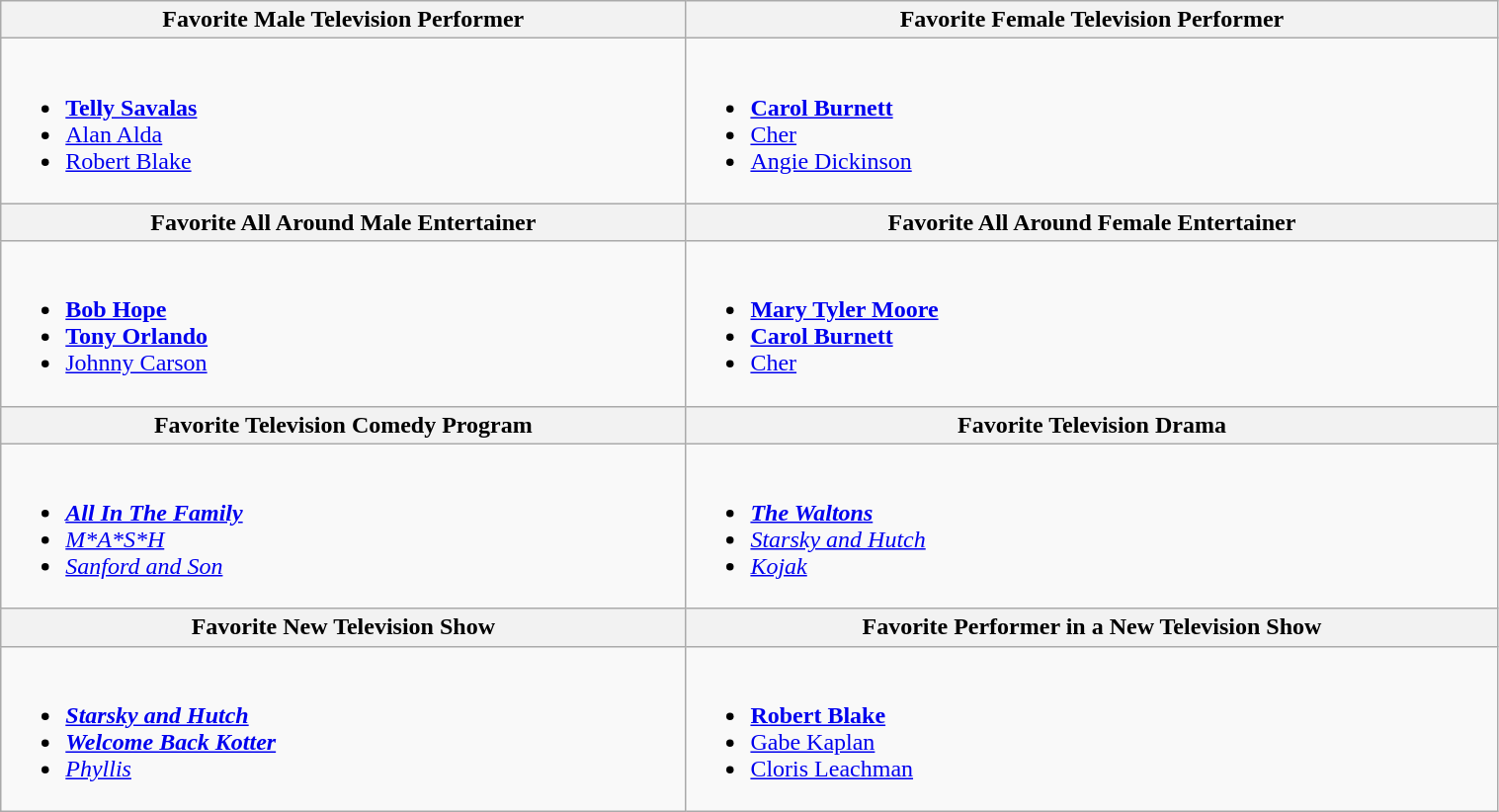<table class="wikitable" style="width:80%;">
<tr>
<th>Favorite Male Television Performer</th>
<th>Favorite Female Television Performer</th>
</tr>
<tr>
<td valign="top"><br><ul><li><strong><a href='#'>Telly Savalas</a></strong></li><li><a href='#'>Alan Alda</a></li><li><a href='#'>Robert Blake</a></li></ul></td>
<td valign="top"><br><ul><li><strong><a href='#'>Carol Burnett</a></strong></li><li><a href='#'>Cher</a></li><li><a href='#'>Angie Dickinson</a></li></ul></td>
</tr>
<tr>
<th>Favorite All Around Male Entertainer</th>
<th>Favorite All Around Female Entertainer</th>
</tr>
<tr>
<td valign="top"><br><ul><li><strong><a href='#'>Bob Hope</a></strong></li><li><strong><a href='#'>Tony Orlando</a></strong></li><li><a href='#'>Johnny Carson</a></li></ul></td>
<td valign="top"><br><ul><li><strong><a href='#'>Mary Tyler Moore</a></strong></li><li><strong><a href='#'>Carol Burnett</a></strong></li><li><a href='#'>Cher</a></li></ul></td>
</tr>
<tr>
<th>Favorite Television Comedy Program</th>
<th>Favorite Television Drama</th>
</tr>
<tr>
<td valign="top"><br><ul><li><strong><em><a href='#'>All In The Family</a></em></strong></li><li><em><a href='#'>M*A*S*H</a></em></li><li><em><a href='#'>Sanford and Son</a></em></li></ul></td>
<td valign="top"><br><ul><li><strong><em><a href='#'>The Waltons</a></em></strong></li><li><em><a href='#'>Starsky and Hutch</a></em></li><li><em><a href='#'>Kojak</a></em></li></ul></td>
</tr>
<tr>
<th>Favorite New Television Show</th>
<th>Favorite Performer in a New Television Show</th>
</tr>
<tr>
<td valign="top"><br><ul><li><strong><em><a href='#'>Starsky and Hutch</a></em></strong></li><li><strong><em><a href='#'>Welcome Back Kotter</a></em></strong></li><li><em><a href='#'>Phyllis</a></em></li></ul></td>
<td valign="top"><br><ul><li><strong><a href='#'>Robert Blake</a></strong></li><li><a href='#'>Gabe Kaplan</a></li><li><a href='#'>Cloris Leachman</a></li></ul></td>
</tr>
</table>
